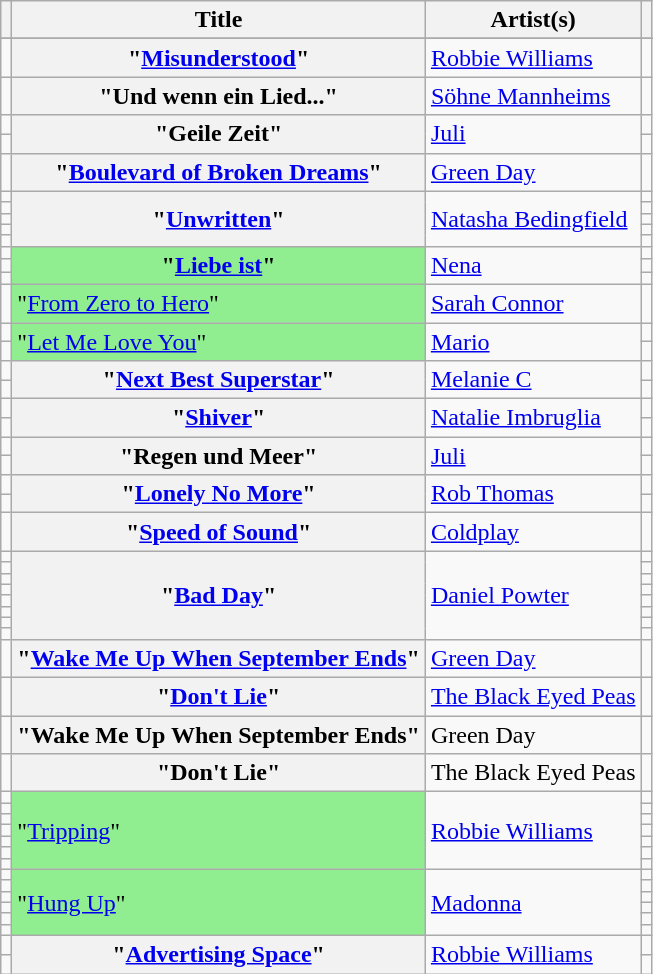<table class="sortable wikitable sortable plainrowheaders">
<tr>
<th scope=col class="sortable"></th>
<th scope=col class="sortable">Title</th>
<th scope=col class="sortable">Artist(s)</th>
<th scope=col class="unsortable"></th>
</tr>
<tr class=unsortable>
</tr>
<tr>
<td scope="row" style="text-align:center;"></td>
<th scope="row">"<a href='#'>Misunderstood</a>"</th>
<td><a href='#'>Robbie Williams</a></td>
<td style="text-align:center;"></td>
</tr>
<tr>
<td scope="row" style="text-align:center;"></td>
<th scope="row">"Und wenn ein Lied..."</th>
<td><a href='#'>Söhne Mannheims</a></td>
<td style="text-align:center;"></td>
</tr>
<tr>
<td scope="row" style="text-align:center;"></td>
<th scope="row" rowspan="2">"Geile Zeit"</th>
<td rowspan="2"><a href='#'>Juli</a></td>
<td style="text-align:center;"></td>
</tr>
<tr>
<td scope="row" style="text-align:center;"></td>
<td style="text-align:center;"></td>
</tr>
<tr>
<td scope="row" style="text-align:center;"></td>
<th scope="row">"<a href='#'>Boulevard of Broken Dreams</a>"</th>
<td><a href='#'>Green Day</a></td>
<td style="text-align:center;"></td>
</tr>
<tr>
<td scope="row" style="text-align:center;"></td>
<th scope="row" rowspan="5">"<a href='#'>Unwritten</a>"</th>
<td rowspan="5"><a href='#'>Natasha Bedingfield</a></td>
<td style="text-align:center;"></td>
</tr>
<tr>
<td scope="row" style="text-align:center;"></td>
<td style="text-align:center;"></td>
</tr>
<tr>
<td scope="row" style="text-align:center;"></td>
<td style="text-align:center;"></td>
</tr>
<tr>
<td scope="row" style="text-align:center;"></td>
<td style="text-align:center;"></td>
</tr>
<tr>
<td scope="row" style="text-align:center;"></td>
<td style="text-align:center;"></td>
</tr>
<tr>
<td scope="row" style="text-align:center;"></td>
<th style="background-color:lightgreen" scope="row" rowspan="3">"<a href='#'>Liebe ist</a>"</th>
<td rowspan="3"><a href='#'>Nena</a></td>
<td style="text-align:center;"></td>
</tr>
<tr>
<td scope="row" style="text-align:center;"></td>
<td style="text-align:center;"></td>
</tr>
<tr>
<td scope="row" style="text-align:center;"></td>
<td style="text-align:center;"></td>
</tr>
<tr>
<td scope="row" style="text-align:center;"></td>
<td style="background-color:lightgreen" scope="row">"<a href='#'>From Zero to Hero</a>"</td>
<td><a href='#'>Sarah Connor</a></td>
<td style="text-align:center;"></td>
</tr>
<tr>
<td scope="row" style="text-align:center;"></td>
<td style="background-color:lightgreen" scope="row" rowspan="2">"<a href='#'>Let Me Love You</a>"</td>
<td rowspan="2"><a href='#'>Mario</a></td>
<td style="text-align:center;"></td>
</tr>
<tr>
<td scope="row" style="text-align:center;"></td>
<td style="text-align:center;"></td>
</tr>
<tr>
<td scope="row" style="text-align:center;"></td>
<th scope="row" rowspan="2">"<a href='#'>Next Best Superstar</a>"</th>
<td rowspan="2"><a href='#'>Melanie C</a></td>
<td style="text-align:center;"></td>
</tr>
<tr>
<td scope="row" style="text-align:center;"></td>
<td style="text-align:center;"></td>
</tr>
<tr>
<td scope="row" style="text-align:center;"></td>
<th scope="row" rowspan="2">"<a href='#'>Shiver</a>"</th>
<td rowspan="2"><a href='#'>Natalie Imbruglia</a></td>
<td style="text-align:center;"></td>
</tr>
<tr>
<td scope="row" style="text-align:center;"></td>
<td style="text-align:center;"></td>
</tr>
<tr>
<td scope="row" style="text-align:center;"></td>
<th scope="row" rowspan="2">"Regen und Meer"</th>
<td rowspan="2"><a href='#'>Juli</a></td>
<td style="text-align:center;"></td>
</tr>
<tr>
<td scope="row" style="text-align:center;"></td>
<td style="text-align:center;"></td>
</tr>
<tr>
<td scope="row" style="text-align:center;"></td>
<th scope="row" rowspan="2">"<a href='#'>Lonely No More</a>"</th>
<td rowspan="2"><a href='#'>Rob Thomas</a></td>
<td style="text-align:center;"></td>
</tr>
<tr>
<td scope="row" style="text-align:center;"></td>
<td style="text-align:center;"></td>
</tr>
<tr>
<td scope="row" style="text-align:center;"></td>
<th scope="row">"<a href='#'>Speed of Sound</a>"</th>
<td><a href='#'>Coldplay</a></td>
<td style="text-align:center;"></td>
</tr>
<tr>
<td scope="row" style="text-align:center;"></td>
<th scope="row" rowspan="8">"<a href='#'>Bad Day</a>"</th>
<td rowspan="8"><a href='#'>Daniel Powter</a></td>
<td style="text-align:center;"></td>
</tr>
<tr>
<td scope="row" style="text-align:center;"></td>
<td style="text-align:center;"></td>
</tr>
<tr>
<td scope="row" style="text-align:center;"></td>
<td style="text-align:center;"></td>
</tr>
<tr>
<td scope="row" style="text-align:center;"></td>
<td style="text-align:center;"></td>
</tr>
<tr>
<td scope="row" style="text-align:center;"></td>
<td style="text-align:center;"></td>
</tr>
<tr>
<td scope="row" style="text-align:center;"></td>
<td style="text-align:center;"></td>
</tr>
<tr>
<td scope="row" style="text-align:center;"></td>
<td style="text-align:center;"></td>
</tr>
<tr>
<td scope="row" style="text-align:center;"></td>
<td style="text-align:center;"></td>
</tr>
<tr>
<td scope="row" style="text-align:center;"></td>
<th scope="row">"<a href='#'>Wake Me Up When September Ends</a>"</th>
<td><a href='#'>Green Day</a></td>
<td style="text-align:center;"></td>
</tr>
<tr>
<td scope="row" style="text-align:center;"></td>
<th scope="row">"<a href='#'>Don't Lie</a>"</th>
<td><a href='#'>The Black Eyed Peas</a></td>
<td style="text-align:center;"></td>
</tr>
<tr>
<td scope="row" style="text-align:center;"></td>
<th scope="row">"Wake Me Up When September Ends"</th>
<td>Green Day</td>
<td style="text-align:center;"></td>
</tr>
<tr>
<td scope="row" style="text-align:center;"></td>
<th scope="row">"Don't Lie"</th>
<td>The Black Eyed Peas</td>
<td style="text-align:center;"></td>
</tr>
<tr>
<td scope="row" style="text-align:center;"></td>
<td style="background-color:lightgreen" scope="row" rowspan="7">"<a href='#'>Tripping</a>"</td>
<td rowspan="7"><a href='#'>Robbie Williams</a></td>
<td style="text-align:center;"></td>
</tr>
<tr>
<td scope="row" style="text-align:center;"></td>
<td style="text-align:center;"></td>
</tr>
<tr>
<td scope="row" style="text-align:center;"></td>
<td style="text-align:center;"></td>
</tr>
<tr>
<td scope="row" style="text-align:center;"></td>
<td style="text-align:center;"></td>
</tr>
<tr>
<td scope="row" style="text-align:center;"></td>
<td style="text-align:center;"></td>
</tr>
<tr>
<td scope="row" style="text-align:center;"></td>
<td style="text-align:center;"></td>
</tr>
<tr>
<td scope="row" style="text-align:center;"></td>
<td style="text-align:center;"></td>
</tr>
<tr>
<td scope="row" style="text-align:center;"></td>
<td style="background-color:lightgreen" scope="row" rowspan="6">"<a href='#'>Hung Up</a>"</td>
<td rowspan="6"><a href='#'>Madonna</a></td>
<td style="text-align:center;"></td>
</tr>
<tr>
<td scope="row" style="text-align:center;"></td>
<td style="text-align:center;"></td>
</tr>
<tr>
<td scope="row" style="text-align:center;"></td>
<td style="text-align:center;"></td>
</tr>
<tr>
<td scope="row" style="text-align:center;"></td>
<td style="text-align:center;"></td>
</tr>
<tr>
<td scope="row" style="text-align:center;"></td>
<td style="text-align:center;"></td>
</tr>
<tr>
<td scope="row" style="text-align:center;"></td>
<td style="text-align:center;"></td>
</tr>
<tr>
<td scope="row" style="text-align:center;"></td>
<th scope="row" rowspan="2">"<a href='#'>Advertising Space</a>"</th>
<td rowspan="2"><a href='#'>Robbie Williams</a></td>
<td style="text-align:center;"></td>
</tr>
<tr>
<td scope="row" style="text-align:center;"></td>
<td style="text-align:center;"></td>
</tr>
</table>
